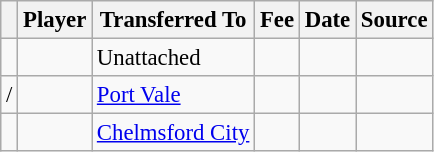<table class="wikitable plainrowheaders sortable" style="font-size:95%">
<tr>
<th></th>
<th scope="col">Player</th>
<th>Transferred To</th>
<th scope="col">Fee</th>
<th scope="col">Date</th>
<th>Source</th>
</tr>
<tr>
<td align=center></td>
<td></td>
<td>Unattached</td>
<td></td>
<td></td>
<td></td>
</tr>
<tr>
<td align=center>/ </td>
<td></td>
<td><a href='#'>Port Vale</a></td>
<td></td>
<td></td>
<td></td>
</tr>
<tr>
<td align=center></td>
<td></td>
<td><a href='#'>Chelmsford City</a></td>
<td></td>
<td></td>
</tr>
</table>
